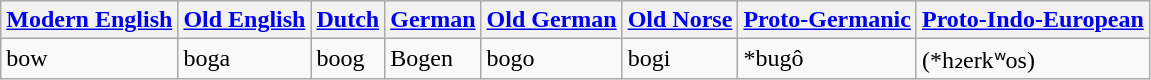<table class="wikitable">
<tr>
<th><a href='#'>Modern English</a></th>
<th><a href='#'>Old English</a></th>
<th><a href='#'>Dutch</a></th>
<th><a href='#'>German</a></th>
<th><a href='#'>Old German</a></th>
<th><a href='#'>Old Norse</a></th>
<th><a href='#'>Proto-Germanic</a></th>
<th><a href='#'>Proto-Indo-European</a></th>
</tr>
<tr>
<td>bow</td>
<td>boga</td>
<td>boog</td>
<td>Bogen</td>
<td>bogo</td>
<td>bogi</td>
<td>*bugô</td>
<td>(*h₂erkʷos)</td>
</tr>
</table>
